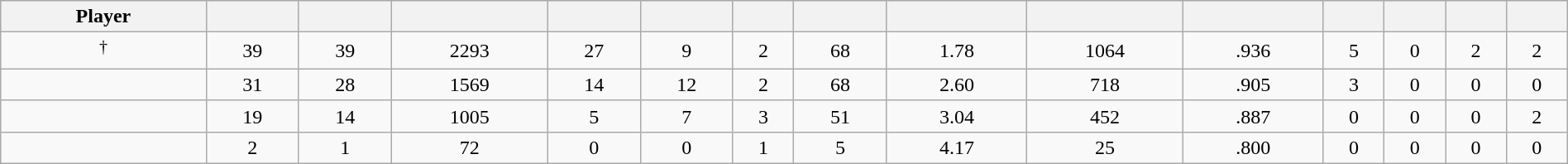<table class="wikitable sortable" style="width:100%;">
<tr style="text-align:center; background:#ddd;">
<th>Player</th>
<th></th>
<th></th>
<th></th>
<th></th>
<th></th>
<th></th>
<th></th>
<th></th>
<th></th>
<th></th>
<th></th>
<th></th>
<th></th>
<th></th>
</tr>
<tr align=center>
<td><sup>†</sup></td>
<td>39</td>
<td>39</td>
<td>2293</td>
<td>27</td>
<td>9</td>
<td>2</td>
<td>68</td>
<td>1.78</td>
<td>1064</td>
<td>.936</td>
<td>5</td>
<td>0</td>
<td>2</td>
<td>2</td>
</tr>
<tr align=center>
<td></td>
<td>31</td>
<td>28</td>
<td>1569</td>
<td>14</td>
<td>12</td>
<td>2</td>
<td>68</td>
<td>2.60</td>
<td>718</td>
<td>.905</td>
<td>3</td>
<td>0</td>
<td>0</td>
<td>0</td>
</tr>
<tr align=center>
<td></td>
<td>19</td>
<td>14</td>
<td>1005</td>
<td>5</td>
<td>7</td>
<td>3</td>
<td>51</td>
<td>3.04</td>
<td>452</td>
<td>.887</td>
<td>0</td>
<td>0</td>
<td>0</td>
<td>2</td>
</tr>
<tr align=center>
<td></td>
<td>2</td>
<td>1</td>
<td>72</td>
<td>0</td>
<td>0</td>
<td>1</td>
<td>5</td>
<td>4.17</td>
<td>25</td>
<td>.800</td>
<td>0</td>
<td>0</td>
<td>0</td>
<td>0</td>
</tr>
</table>
